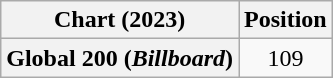<table class="wikitable plainrowheaders" style="text-align:center">
<tr>
<th scope="col">Chart (2023)</th>
<th scope="col">Position</th>
</tr>
<tr>
<th scope="row">Global 200 (<em>Billboard</em>)</th>
<td>109</td>
</tr>
</table>
